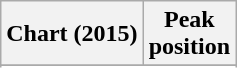<table class="wikitable sortable plainrowheaders" style="text-align:center">
<tr>
<th scope="col">Chart (2015)</th>
<th scope="col">Peak<br> position</th>
</tr>
<tr>
</tr>
<tr>
</tr>
</table>
